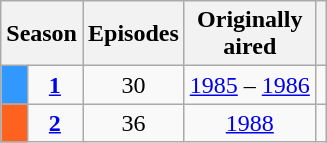<table class="wikitable">
<tr>
<th colspan="2">Season</th>
<th>Episodes</th>
<th>Originally<br>aired</th>
<th></th>
</tr>
<tr>
<td bgcolor="#3198FF" height="10px"></td>
<td align="center"><strong><a href='#'>1</a></strong></td>
<td align="center">30</td>
<td align="center"><a href='#'>1985</a> – <a href='#'>1986</a></td>
<td align="center"></td>
</tr>
<tr>
<td bgcolor="#FF621F" height="10px"></td>
<td align="center"><strong><a href='#'>2</a></strong></td>
<td align="center">36</td>
<td align="center"><a href='#'>1988</a></td>
<td align="center"></td>
</tr>
</table>
